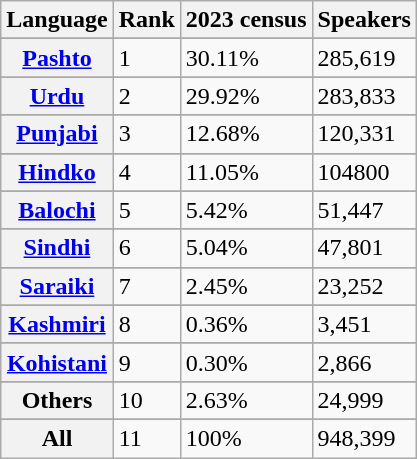<table class="wikitable">
<tr>
<th>Language</th>
<th>Rank</th>
<th>2023 census</th>
<th>Speakers</th>
</tr>
<tr>
</tr>
<tr>
</tr>
<tr>
</tr>
<tr>
</tr>
<tr>
</tr>
<tr>
</tr>
<tr>
</tr>
<tr>
</tr>
<tr>
<th><a href='#'>Pashto</a></th>
<td>1</td>
<td>30.11%</td>
<td>285,619</td>
</tr>
<tr>
</tr>
<tr>
</tr>
<tr>
</tr>
<tr>
</tr>
<tr>
</tr>
<tr>
</tr>
<tr>
<th><a href='#'>Urdu</a></th>
<td>2</td>
<td>29.92%</td>
<td>283,833</td>
</tr>
<tr>
</tr>
<tr>
</tr>
<tr>
</tr>
<tr>
</tr>
<tr>
</tr>
<tr>
</tr>
<tr>
<th><a href='#'>Punjabi</a></th>
<td>3</td>
<td>12.68%</td>
<td>120,331</td>
</tr>
<tr>
</tr>
<tr>
</tr>
<tr>
</tr>
<tr>
</tr>
<tr>
</tr>
<tr>
</tr>
<tr>
<th><a href='#'>Hindko</a></th>
<td>4</td>
<td>11.05%</td>
<td>104800</td>
</tr>
<tr>
</tr>
<tr>
</tr>
<tr>
</tr>
<tr>
</tr>
<tr>
</tr>
<tr>
</tr>
<tr>
<th><a href='#'>Balochi</a></th>
<td>5</td>
<td>5.42%</td>
<td>51,447</td>
</tr>
<tr>
</tr>
<tr>
</tr>
<tr>
</tr>
<tr>
</tr>
<tr>
</tr>
<tr>
</tr>
<tr>
<th><a href='#'>Sindhi</a></th>
<td>6</td>
<td>5.04%</td>
<td>47,801</td>
</tr>
<tr>
</tr>
<tr>
</tr>
<tr>
</tr>
<tr>
</tr>
<tr>
</tr>
<tr>
</tr>
<tr>
<th><a href='#'>Saraiki</a></th>
<td>7</td>
<td>2.45%</td>
<td>23,252</td>
</tr>
<tr>
</tr>
<tr>
</tr>
<tr>
</tr>
<tr>
</tr>
<tr>
</tr>
<tr>
</tr>
<tr>
<th><a href='#'>Kashmiri</a></th>
<td>8</td>
<td>0.36%</td>
<td>3,451</td>
</tr>
<tr>
</tr>
<tr>
</tr>
<tr>
</tr>
<tr>
</tr>
<tr>
</tr>
<tr>
</tr>
<tr>
<th><a href='#'>Kohistani</a></th>
<td>9</td>
<td>0.30%</td>
<td>2,866</td>
</tr>
<tr>
</tr>
<tr>
</tr>
<tr>
</tr>
<tr>
</tr>
<tr>
</tr>
<tr>
</tr>
<tr>
<th>Others</th>
<td>10</td>
<td>2.63%</td>
<td>24,999</td>
</tr>
<tr>
</tr>
<tr>
</tr>
<tr>
</tr>
<tr>
</tr>
<tr>
</tr>
<tr>
</tr>
<tr>
<th>All</th>
<td>11</td>
<td>100%</td>
<td>948,399</td>
</tr>
</table>
